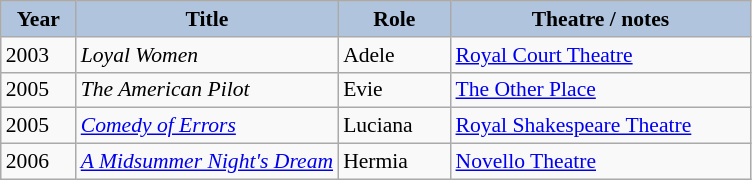<table class="wikitable" style="font-size:90%;">
<tr style="background:#ccc; text-align:center;">
<th style="background:#b0c4de; width:10%;">Year</th>
<th style="background:#b0c4de; width:35%;">Title</th>
<th style="background:#b0c4de; width:15%;">Role</th>
<th style="background:#b0c4de; width:40%;">Theatre / notes</th>
</tr>
<tr>
<td>2003</td>
<td><em>Loyal Women</em></td>
<td>Adele</td>
<td><a href='#'>Royal Court Theatre</a></td>
</tr>
<tr>
<td>2005</td>
<td><em>The American Pilot</em></td>
<td>Evie</td>
<td><a href='#'>The Other Place</a></td>
</tr>
<tr>
<td>2005</td>
<td><em><a href='#'>Comedy of Errors</a></em></td>
<td>Luciana</td>
<td><a href='#'>Royal Shakespeare Theatre</a></td>
</tr>
<tr>
<td>2006</td>
<td><em><a href='#'>A Midsummer Night's Dream</a></em></td>
<td>Hermia</td>
<td><a href='#'>Novello Theatre</a></td>
</tr>
</table>
